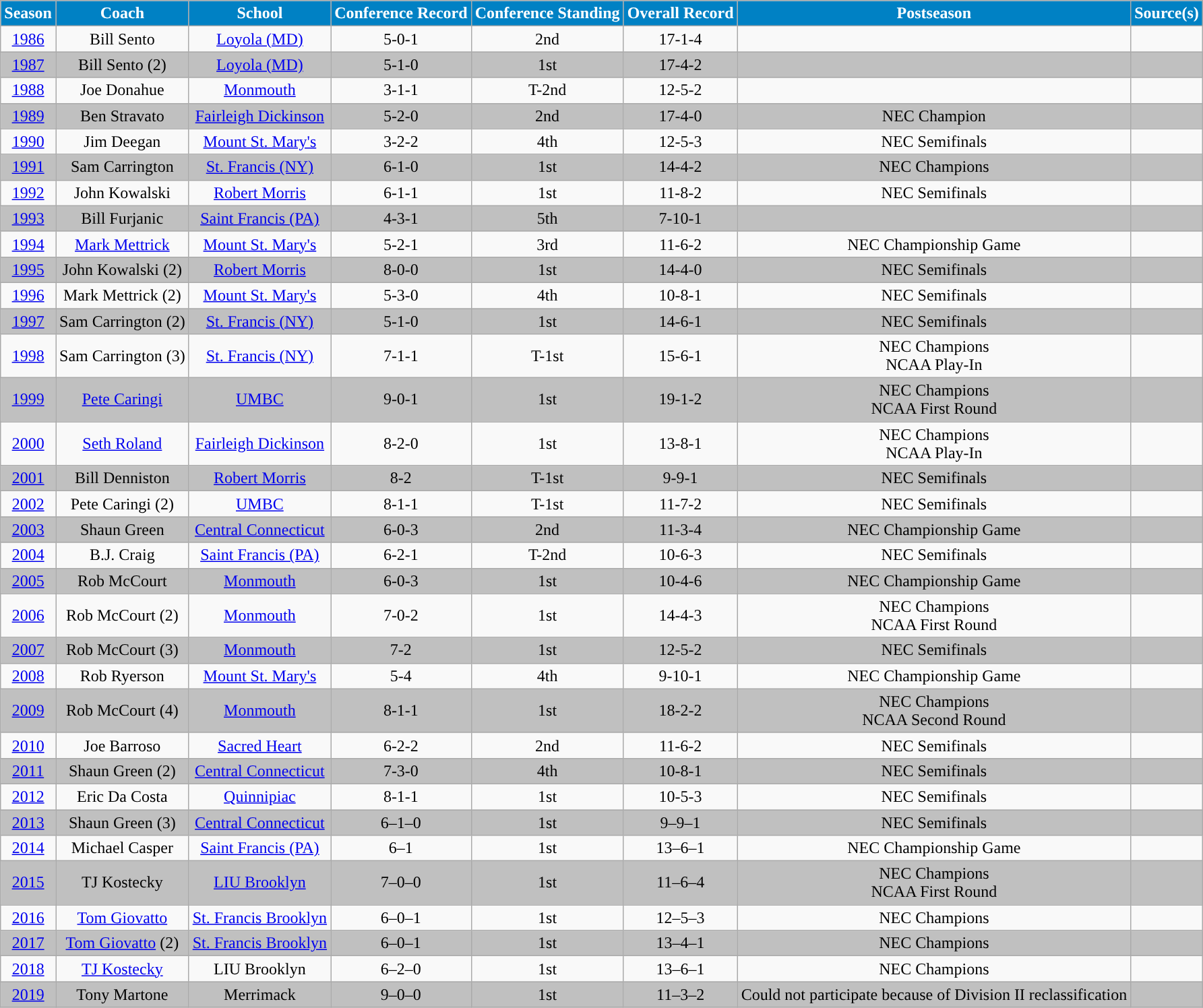<table class="wikitable" style="text-align:center;">
<tr>
<th align="center" style="background:#0081C4; color:#FFFFFF;">Season</th>
<th align="center" style="background:#0081C4; color:#FFFFFF;">Coach</th>
<th align="center" style="background:#0081C4; color:#FFFFFF;">School</th>
<th align="center" style="background:#0081C4; color:#FFFFFF;">Conference Record</th>
<th align="center" style="background:#0081C4; color:#FFFFFF;">Conference Standing</th>
<th align="center" style="background:#0081C4; color:#FFFFFF;">Overall Record</th>
<th align="center" style="background:#0081C4; color:#FFFFFF;">Postseason</th>
<th align="center" style="background:#0081C4; color:#FFFFFF;">Source(s)</th>
</tr>
<tr>
<td><a href='#'>1986</a></td>
<td>Bill Sento</td>
<td><a href='#'>Loyola (MD)</a></td>
<td>5-0-1</td>
<td>2nd</td>
<td>17-1-4</td>
<td></td>
<td></td>
</tr>
<tr>
<td style=background:silver><a href='#'>1987</a></td>
<td style=background:silver>Bill Sento (2)</td>
<td style=background:silver><a href='#'>Loyola (MD)</a></td>
<td style=background:silver>5-1-0</td>
<td style=background:silver>1st</td>
<td style=background:silver>17-4-2</td>
<td style=background:silver></td>
<td style=background:silver></td>
</tr>
<tr>
<td><a href='#'>1988</a></td>
<td>Joe Donahue</td>
<td><a href='#'>Monmouth</a></td>
<td>3-1-1</td>
<td>T-2nd</td>
<td>12-5-2</td>
<td></td>
<td></td>
</tr>
<tr>
<td style=background:silver><a href='#'>1989</a></td>
<td style=background:silver>Ben Stravato</td>
<td style=background:silver><a href='#'>Fairleigh Dickinson</a></td>
<td style=background:silver>5-2-0</td>
<td style=background:silver>2nd</td>
<td style=background:silver>17-4-0</td>
<td style=background:silver>NEC Champion</td>
<td style=background:silver></td>
</tr>
<tr>
<td><a href='#'>1990</a></td>
<td>Jim Deegan</td>
<td><a href='#'>Mount St. Mary's</a></td>
<td>3-2-2</td>
<td>4th</td>
<td>12-5-3</td>
<td>NEC Semifinals</td>
<td></td>
</tr>
<tr>
<td style=background:silver><a href='#'>1991</a></td>
<td style=background:silver>Sam Carrington</td>
<td style=background:silver><a href='#'>St. Francis (NY)</a></td>
<td style=background:silver>6-1-0</td>
<td style=background:silver>1st</td>
<td style=background:silver>14-4-2</td>
<td style=background:silver>NEC Champions</td>
<td style=background:silver></td>
</tr>
<tr>
<td><a href='#'>1992</a></td>
<td>John Kowalski</td>
<td><a href='#'>Robert Morris</a></td>
<td>6-1-1</td>
<td>1st</td>
<td>11-8-2</td>
<td>NEC Semifinals</td>
<td></td>
</tr>
<tr>
<td style=background:silver><a href='#'>1993</a></td>
<td style=background:silver>Bill Furjanic</td>
<td style=background:silver><a href='#'>Saint Francis (PA)</a></td>
<td style=background:silver>4-3-1</td>
<td style=background:silver>5th</td>
<td style=background:silver>7-10-1</td>
<td style=background:silver></td>
<td style=background:silver></td>
</tr>
<tr>
<td><a href='#'>1994</a></td>
<td><a href='#'>Mark Mettrick</a></td>
<td><a href='#'>Mount St. Mary's</a></td>
<td>5-2-1</td>
<td>3rd</td>
<td>11-6-2</td>
<td>NEC Championship Game</td>
<td></td>
</tr>
<tr>
<td style=background:silver><a href='#'>1995</a></td>
<td style=background:silver>John Kowalski (2)</td>
<td style=background:silver><a href='#'>Robert Morris</a></td>
<td style=background:silver>8-0-0</td>
<td style=background:silver>1st</td>
<td style=background:silver>14-4-0</td>
<td style=background:silver>NEC Semifinals</td>
<td style=background:silver></td>
</tr>
<tr>
<td><a href='#'>1996</a></td>
<td>Mark Mettrick (2)</td>
<td><a href='#'>Mount St. Mary's</a></td>
<td>5-3-0</td>
<td>4th</td>
<td>10-8-1</td>
<td>NEC Semifinals</td>
<td></td>
</tr>
<tr>
<td style=background:silver><a href='#'>1997</a></td>
<td style=background:silver>Sam Carrington (2)</td>
<td style=background:silver><a href='#'>St. Francis (NY)</a></td>
<td style=background:silver>5-1-0</td>
<td style=background:silver>1st</td>
<td style=background:silver>14-6-1</td>
<td style=background:silver>NEC Semifinals</td>
<td style=background:silver></td>
</tr>
<tr>
<td><a href='#'>1998</a></td>
<td>Sam Carrington (3)</td>
<td><a href='#'>St. Francis (NY)</a></td>
<td>7-1-1</td>
<td>T-1st</td>
<td>15-6-1</td>
<td>NEC Champions<br>NCAA Play-In</td>
<td></td>
</tr>
<tr>
<td style=background:silver><a href='#'>1999</a></td>
<td style=background:silver><a href='#'>Pete Caringi</a></td>
<td style=background:silver><a href='#'>UMBC</a></td>
<td style=background:silver>9-0-1</td>
<td style=background:silver>1st</td>
<td style=background:silver>19-1-2</td>
<td style=background:silver>NEC Champions<br>NCAA First Round</td>
<td style=background:silver></td>
</tr>
<tr>
<td><a href='#'>2000</a></td>
<td><a href='#'>Seth Roland</a></td>
<td><a href='#'>Fairleigh Dickinson</a></td>
<td>8-2-0</td>
<td>1st</td>
<td>13-8-1</td>
<td>NEC Champions<br>NCAA Play-In</td>
<td></td>
</tr>
<tr>
<td style=background:silver><a href='#'>2001</a></td>
<td style=background:silver>Bill Denniston</td>
<td style=background:silver><a href='#'>Robert Morris</a></td>
<td style=background:silver>8-2</td>
<td style=background:silver>T-1st</td>
<td style=background:silver>9-9-1</td>
<td style=background:silver>NEC Semifinals</td>
<td style=background:silver></td>
</tr>
<tr>
<td><a href='#'>2002</a></td>
<td>Pete Caringi (2)</td>
<td><a href='#'>UMBC</a></td>
<td>8-1-1</td>
<td>T-1st</td>
<td>11-7-2</td>
<td>NEC Semifinals</td>
<td></td>
</tr>
<tr>
<td style=background:silver><a href='#'>2003</a></td>
<td style=background:silver>Shaun Green</td>
<td style=background:silver><a href='#'>Central Connecticut</a></td>
<td style=background:silver>6-0-3</td>
<td style=background:silver>2nd</td>
<td style=background:silver>11-3-4</td>
<td style=background:silver>NEC Championship Game</td>
<td style=background:silver></td>
</tr>
<tr>
<td><a href='#'>2004</a></td>
<td>B.J. Craig</td>
<td><a href='#'>Saint Francis (PA)</a></td>
<td>6-2-1</td>
<td>T-2nd</td>
<td>10-6-3</td>
<td>NEC Semifinals</td>
<td></td>
</tr>
<tr>
<td style=background:silver><a href='#'>2005</a></td>
<td style=background:silver>Rob McCourt</td>
<td style=background:silver><a href='#'>Monmouth</a></td>
<td style=background:silver>6-0-3</td>
<td style=background:silver>1st</td>
<td style=background:silver>10-4-6</td>
<td style=background:silver>NEC Championship Game</td>
<td style=background:silver></td>
</tr>
<tr>
<td><a href='#'>2006</a></td>
<td>Rob McCourt (2)</td>
<td><a href='#'>Monmouth</a></td>
<td>7-0-2</td>
<td>1st</td>
<td>14-4-3</td>
<td>NEC Champions<br>NCAA First Round</td>
<td></td>
</tr>
<tr>
<td style=background:silver><a href='#'>2007</a></td>
<td style=background:silver>Rob McCourt (3)</td>
<td style=background:silver><a href='#'>Monmouth</a></td>
<td style=background:silver>7-2</td>
<td style=background:silver>1st</td>
<td style=background:silver>12-5-2</td>
<td style=background:silver>NEC Semifinals</td>
<td style=background:silver></td>
</tr>
<tr>
<td><a href='#'>2008</a></td>
<td>Rob Ryerson</td>
<td><a href='#'>Mount St. Mary's</a></td>
<td>5-4</td>
<td>4th</td>
<td>9-10-1</td>
<td>NEC Championship Game</td>
<td></td>
</tr>
<tr>
<td style=background:silver><a href='#'>2009</a></td>
<td style=background:silver>Rob McCourt (4)</td>
<td style=background:silver><a href='#'>Monmouth</a></td>
<td style=background:silver>8-1-1</td>
<td style=background:silver>1st</td>
<td style=background:silver>18-2-2</td>
<td style=background:silver>NEC Champions<br>NCAA Second Round</td>
<td style=background:silver></td>
</tr>
<tr>
<td><a href='#'>2010</a></td>
<td>Joe Barroso</td>
<td><a href='#'>Sacred Heart</a></td>
<td>6-2-2</td>
<td>2nd</td>
<td>11-6-2</td>
<td>NEC Semifinals</td>
<td></td>
</tr>
<tr>
<td style=background:silver><a href='#'>2011</a></td>
<td style=background:silver>Shaun Green (2)</td>
<td style=background:silver><a href='#'>Central Connecticut</a></td>
<td style=background:silver>7-3-0</td>
<td style=background:silver>4th</td>
<td style=background:silver>10-8-1</td>
<td style=background:silver>NEC Semifinals</td>
<td style=background:silver></td>
</tr>
<tr>
<td><a href='#'>2012</a></td>
<td>Eric Da Costa</td>
<td><a href='#'>Quinnipiac</a></td>
<td>8-1-1</td>
<td>1st</td>
<td>10-5-3</td>
<td>NEC Semifinals</td>
<td></td>
</tr>
<tr>
<td style=background:silver><a href='#'>2013</a></td>
<td style=background:silver>Shaun Green (3)</td>
<td style=background:silver><a href='#'>Central Connecticut</a></td>
<td style=background:silver>6–1–0</td>
<td style=background:silver>1st</td>
<td style=background:silver>9–9–1</td>
<td style=background:silver>NEC Semifinals</td>
<td style=background:silver></td>
</tr>
<tr>
<td><a href='#'>2014</a></td>
<td>Michael Casper</td>
<td><a href='#'>Saint Francis (PA)</a></td>
<td>6–1</td>
<td>1st</td>
<td>13–6–1</td>
<td>NEC Championship Game</td>
<td></td>
</tr>
<tr>
<td style=background:silver><a href='#'>2015</a></td>
<td style=background:silver>TJ Kostecky</td>
<td style=background:silver><a href='#'>LIU Brooklyn</a></td>
<td style=background:silver>7–0–0</td>
<td style=background:silver>1st</td>
<td style=background:silver>11–6–4</td>
<td style=background:silver>NEC Champions<br>NCAA First Round</td>
<td style=background:silver></td>
</tr>
<tr>
<td><a href='#'>2016</a></td>
<td><a href='#'>Tom Giovatto</a></td>
<td><a href='#'>St. Francis Brooklyn</a></td>
<td>6–0–1</td>
<td>1st</td>
<td>12–5–3</td>
<td>NEC Champions</td>
<td></td>
</tr>
<tr>
<td style=background:silver><a href='#'>2017</a></td>
<td style=background:silver><a href='#'>Tom Giovatto</a> (2)</td>
<td style=background:silver><a href='#'>St. Francis Brooklyn</a></td>
<td style=background:silver>6–0–1</td>
<td style=background:silver>1st</td>
<td style=background:silver>13–4–1</td>
<td style=background:silver>NEC Champions</td>
<td style=background:silver></td>
</tr>
<tr>
<td><a href='#'>2018</a></td>
<td><a href='#'>TJ Kostecky</a></td>
<td>LIU Brooklyn</td>
<td>6–2–0</td>
<td>1st</td>
<td>13–6–1</td>
<td>NEC Champions</td>
<td></td>
</tr>
<tr>
<td style=background:silver><a href='#'>2019</a></td>
<td style=background:silver>Tony Martone</td>
<td style=background:silver>Merrimack</td>
<td style=background:silver>9–0–0</td>
<td style=background:silver>1st</td>
<td style=background:silver>11–3–2</td>
<td style=background:silver>Could not participate because of Division II reclassification</td>
<td style=background:silver></td>
</tr>
</table>
